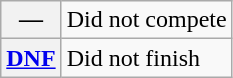<table class="wikitable">
<tr>
<th scope="row">—</th>
<td>Did not compete</td>
</tr>
<tr>
<th scope="row"><a href='#'>DNF</a></th>
<td>Did not finish</td>
</tr>
</table>
